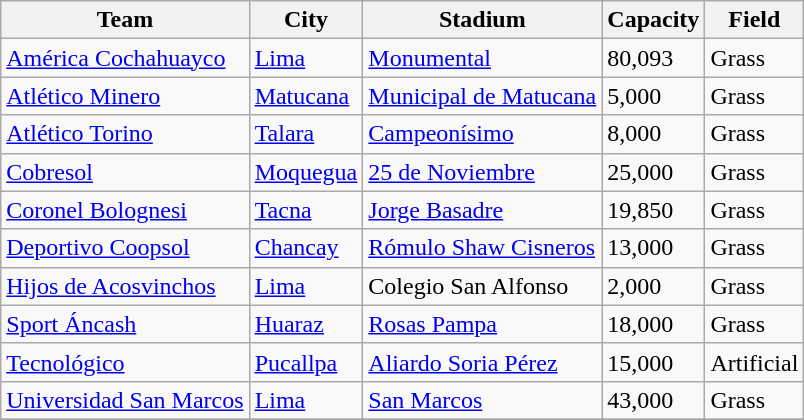<table class="wikitable sortable">
<tr>
<th>Team</th>
<th>City</th>
<th>Stadium</th>
<th>Capacity</th>
<th>Field</th>
</tr>
<tr>
<td><a href='#'>América Cochahuayco</a></td>
<td><a href='#'>Lima</a></td>
<td><a href='#'>Monumental</a></td>
<td>80,093</td>
<td>Grass</td>
</tr>
<tr>
<td><a href='#'>Atlético Minero</a></td>
<td><a href='#'>Matucana</a></td>
<td><a href='#'>Municipal de Matucana</a></td>
<td>5,000</td>
<td>Grass</td>
</tr>
<tr>
<td><a href='#'>Atlético Torino</a></td>
<td><a href='#'>Talara</a></td>
<td><a href='#'>Campeonísimo</a></td>
<td>8,000</td>
<td>Grass</td>
</tr>
<tr>
<td><a href='#'>Cobresol</a></td>
<td><a href='#'>Moquegua</a></td>
<td><a href='#'>25 de Noviembre</a></td>
<td>25,000</td>
<td>Grass</td>
</tr>
<tr>
<td><a href='#'>Coronel Bolognesi</a></td>
<td><a href='#'>Tacna</a></td>
<td><a href='#'>Jorge Basadre</a></td>
<td>19,850</td>
<td>Grass</td>
</tr>
<tr>
<td><a href='#'>Deportivo Coopsol</a></td>
<td><a href='#'>Chancay</a></td>
<td><a href='#'>Rómulo Shaw Cisneros</a></td>
<td>13,000</td>
<td>Grass</td>
</tr>
<tr>
<td><a href='#'>Hijos de Acosvinchos</a></td>
<td><a href='#'>Lima</a></td>
<td>Colegio San Alfonso</td>
<td>2,000</td>
<td>Grass</td>
</tr>
<tr>
<td><a href='#'>Sport Áncash</a></td>
<td><a href='#'>Huaraz</a></td>
<td><a href='#'>Rosas Pampa</a></td>
<td>18,000</td>
<td>Grass</td>
</tr>
<tr>
<td><a href='#'>Tecnológico</a></td>
<td><a href='#'>Pucallpa</a></td>
<td><a href='#'>Aliardo Soria Pérez</a></td>
<td>15,000</td>
<td>Artificial</td>
</tr>
<tr>
<td><a href='#'>Universidad San Marcos</a></td>
<td><a href='#'>Lima</a></td>
<td><a href='#'>San Marcos</a></td>
<td>43,000</td>
<td>Grass</td>
</tr>
<tr>
</tr>
</table>
